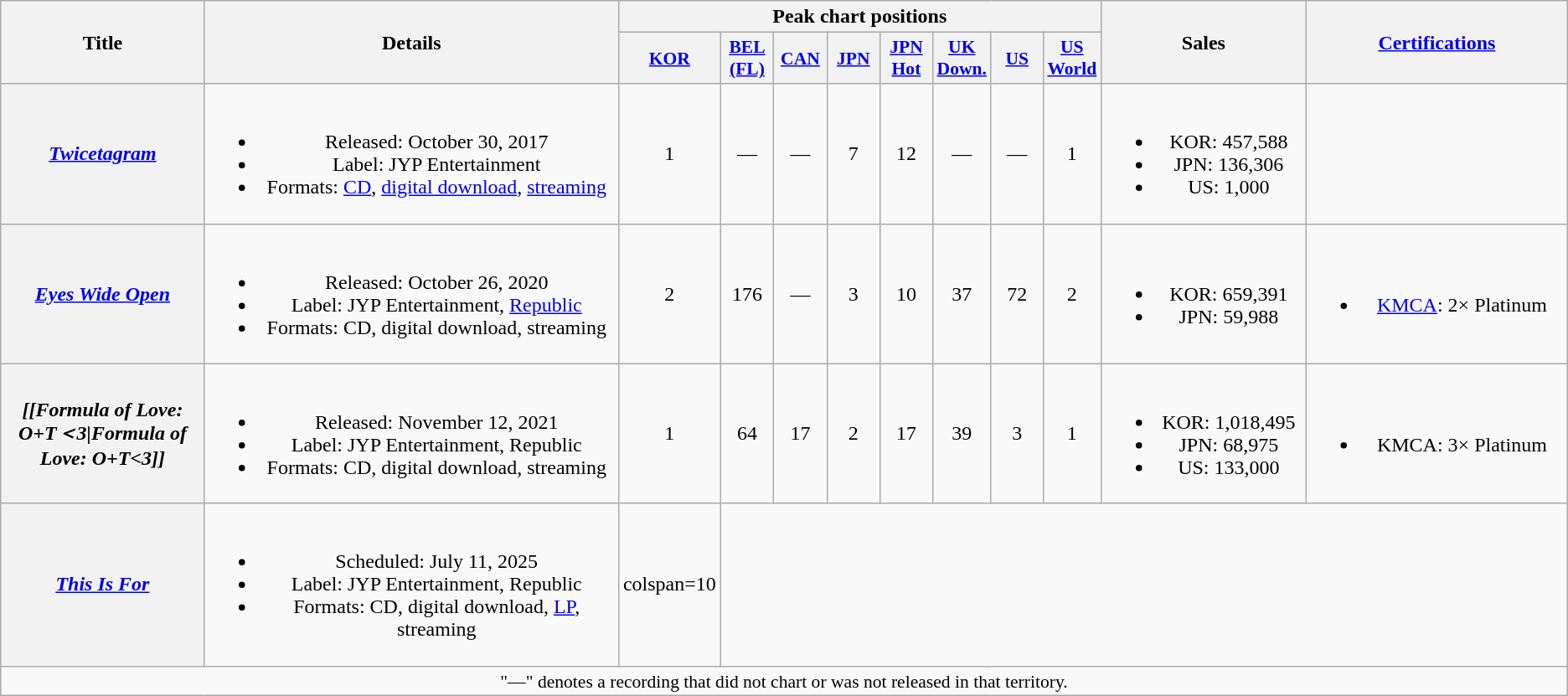<table class="wikitable plainrowheaders" style="text-align:center;">
<tr>
<th scope="col" rowspan=2 style="width:10em;">Title</th>
<th scope="col" rowspan=2 style="width:21em;">Details</th>
<th scope="col" colspan=8>Peak chart positions</th>
<th scope="col" rowspan=2 style="width:10em;">Sales</th>
<th scope="col" rowspan=2 style="width:13em;"><a href='#'>Certifications</a></th>
</tr>
<tr>
<th scope="col" style="width:2.5em;font-size:90%;"><a href='#'>KOR</a><br></th>
<th scope="col" style="width:2.5em;font-size:90%;"><a href='#'>BEL<br>(FL)</a><br></th>
<th scope="col" style="width:2.5em;font-size:90%;"><a href='#'>CAN</a><br></th>
<th scope="col" style="width:2.5em;font-size:90%;"><a href='#'>JPN</a><br></th>
<th scope="col" style="width:2.5em;font-size:90%;"><a href='#'>JPN<br>Hot</a><br></th>
<th scope="col" style="width:2.5em;font-size:90%;"><a href='#'>UK<br>Down.</a><br></th>
<th scope="col" style="width:2.5em;font-size:90%;"><a href='#'>US</a><br></th>
<th scope="col" style="width:2.5em;font-size:90%;"><a href='#'>US<br>World</a><br></th>
</tr>
<tr>
<th scope=row><em><a href='#'>Twicetagram</a></em></th>
<td><br><ul><li>Released: October 30, 2017</li><li>Label: JYP Entertainment</li><li>Formats: <a href='#'>CD</a>, <a href='#'>digital download</a>, <a href='#'>streaming</a></li></ul></td>
<td>1</td>
<td>—</td>
<td>—</td>
<td>7</td>
<td>12</td>
<td>—</td>
<td>—</td>
<td>1</td>
<td><br><ul><li>KOR: 457,588</li><li>JPN: 136,306</li><li>US: 1,000</li></ul></td>
<td></td>
</tr>
<tr>
<th scope=row><em><a href='#'>Eyes Wide Open</a></em></th>
<td><br><ul><li>Released: October 26, 2020</li><li>Label: JYP Entertainment, <a href='#'>Republic</a></li><li>Formats: CD, digital download, streaming</li></ul></td>
<td>2</td>
<td>176</td>
<td>—</td>
<td>3</td>
<td>10</td>
<td>37</td>
<td>72</td>
<td>2</td>
<td><br><ul><li>KOR: 659,391</li><li>JPN: 59,988</li></ul></td>
<td><br><ul><li><a href='#'>KMCA</a>: 2× Platinum</li></ul></td>
</tr>
<tr>
<th scope=row><em>[[Formula of Love: O+T＜3|Formula of Love: O+T<3]]</em></th>
<td><br><ul><li>Released: November 12, 2021</li><li>Label: JYP Entertainment, Republic</li><li>Formats: CD, digital download, streaming</li></ul></td>
<td>1</td>
<td>64</td>
<td>17</td>
<td>2</td>
<td>17</td>
<td>39</td>
<td>3</td>
<td>1</td>
<td><br><ul><li>KOR: 1,018,495</li><li>JPN: 68,975</li><li>US: 133,000</li></ul></td>
<td><br><ul><li>KMCA: 3× Platinum</li></ul></td>
</tr>
<tr>
<th scope=row><em><a href='#'>This Is For</a></em></th>
<td><br><ul><li>Scheduled: July 11, 2025</li><li>Label: JYP Entertainment, Republic</li><li>Formats: CD, digital download, <a href='#'>LP</a>, streaming</li></ul></td>
<td>colspan=10 </td>
</tr>
<tr>
<td colspan=12 style="font-size:90%">"—" denotes a recording that did not chart or was not released in that territory.</td>
</tr>
</table>
